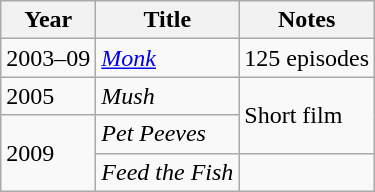<table class="wikitable">
<tr>
<th>Year</th>
<th>Title</th>
<th>Notes</th>
</tr>
<tr>
<td>2003–09</td>
<td><em><a href='#'>Monk</a></em></td>
<td>125 episodes</td>
</tr>
<tr>
<td>2005</td>
<td><em>Mush</em></td>
<td rowspan=2>Short film</td>
</tr>
<tr>
<td rowspan=2>2009</td>
<td><em>Pet Peeves</em></td>
</tr>
<tr>
<td><em>Feed the Fish</em></td>
<td></td>
</tr>
</table>
